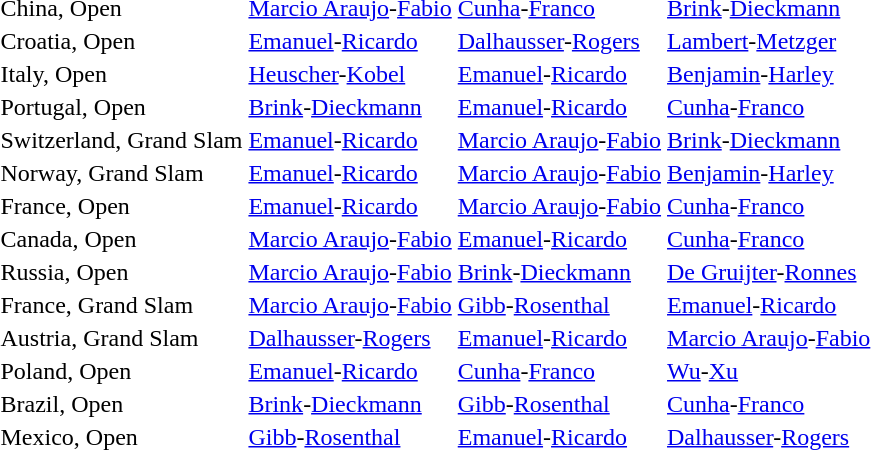<table>
<tr>
<td>China, Open</td>
<td> <a href='#'>Marcio Araujo</a>-<a href='#'>Fabio</a></td>
<td> <a href='#'>Cunha</a>-<a href='#'>Franco</a></td>
<td> <a href='#'>Brink</a>-<a href='#'>Dieckmann</a></td>
</tr>
<tr>
<td>Croatia, Open</td>
<td> <a href='#'>Emanuel</a>-<a href='#'>Ricardo</a></td>
<td> <a href='#'>Dalhausser</a>-<a href='#'>Rogers</a></td>
<td> <a href='#'>Lambert</a>-<a href='#'>Metzger</a></td>
</tr>
<tr>
<td>Italy, Open</td>
<td> <a href='#'>Heuscher</a>-<a href='#'>Kobel</a></td>
<td> <a href='#'>Emanuel</a>-<a href='#'>Ricardo</a></td>
<td> <a href='#'>Benjamin</a>-<a href='#'>Harley</a></td>
</tr>
<tr>
<td>Portugal, Open</td>
<td> <a href='#'>Brink</a>-<a href='#'>Dieckmann</a></td>
<td> <a href='#'>Emanuel</a>-<a href='#'>Ricardo</a></td>
<td> <a href='#'>Cunha</a>-<a href='#'>Franco</a></td>
</tr>
<tr>
<td>Switzerland, Grand Slam</td>
<td> <a href='#'>Emanuel</a>-<a href='#'>Ricardo</a></td>
<td> <a href='#'>Marcio Araujo</a>-<a href='#'>Fabio</a></td>
<td> <a href='#'>Brink</a>-<a href='#'>Dieckmann</a></td>
</tr>
<tr>
<td>Norway, Grand Slam</td>
<td> <a href='#'>Emanuel</a>-<a href='#'>Ricardo</a></td>
<td> <a href='#'>Marcio Araujo</a>-<a href='#'>Fabio</a></td>
<td> <a href='#'>Benjamin</a>-<a href='#'>Harley</a></td>
</tr>
<tr>
<td>France, Open</td>
<td> <a href='#'>Emanuel</a>-<a href='#'>Ricardo</a></td>
<td> <a href='#'>Marcio Araujo</a>-<a href='#'>Fabio</a></td>
<td> <a href='#'>Cunha</a>-<a href='#'>Franco</a></td>
</tr>
<tr>
<td>Canada, Open</td>
<td> <a href='#'>Marcio Araujo</a>-<a href='#'>Fabio</a></td>
<td> <a href='#'>Emanuel</a>-<a href='#'>Ricardo</a></td>
<td> <a href='#'>Cunha</a>-<a href='#'>Franco</a></td>
</tr>
<tr>
<td>Russia, Open</td>
<td> <a href='#'>Marcio Araujo</a>-<a href='#'>Fabio</a></td>
<td> <a href='#'>Brink</a>-<a href='#'>Dieckmann</a></td>
<td> <a href='#'>De Gruijter</a>-<a href='#'>Ronnes</a></td>
</tr>
<tr>
<td>France, Grand Slam</td>
<td> <a href='#'>Marcio Araujo</a>-<a href='#'>Fabio</a></td>
<td> <a href='#'>Gibb</a>-<a href='#'>Rosenthal</a></td>
<td> <a href='#'>Emanuel</a>-<a href='#'>Ricardo</a></td>
</tr>
<tr>
<td>Austria, Grand Slam</td>
<td> <a href='#'>Dalhausser</a>-<a href='#'>Rogers</a></td>
<td> <a href='#'>Emanuel</a>-<a href='#'>Ricardo</a></td>
<td> <a href='#'>Marcio Araujo</a>-<a href='#'>Fabio</a></td>
</tr>
<tr>
<td>Poland, Open</td>
<td> <a href='#'>Emanuel</a>-<a href='#'>Ricardo</a></td>
<td> <a href='#'>Cunha</a>-<a href='#'>Franco</a></td>
<td> <a href='#'>Wu</a>-<a href='#'>Xu</a></td>
</tr>
<tr>
<td>Brazil, Open</td>
<td> <a href='#'>Brink</a>-<a href='#'>Dieckmann</a></td>
<td> <a href='#'>Gibb</a>-<a href='#'>Rosenthal</a></td>
<td> <a href='#'>Cunha</a>-<a href='#'>Franco</a></td>
</tr>
<tr>
<td>Mexico, Open</td>
<td> <a href='#'>Gibb</a>-<a href='#'>Rosenthal</a></td>
<td> <a href='#'>Emanuel</a>-<a href='#'>Ricardo</a></td>
<td> <a href='#'>Dalhausser</a>-<a href='#'>Rogers</a></td>
</tr>
</table>
